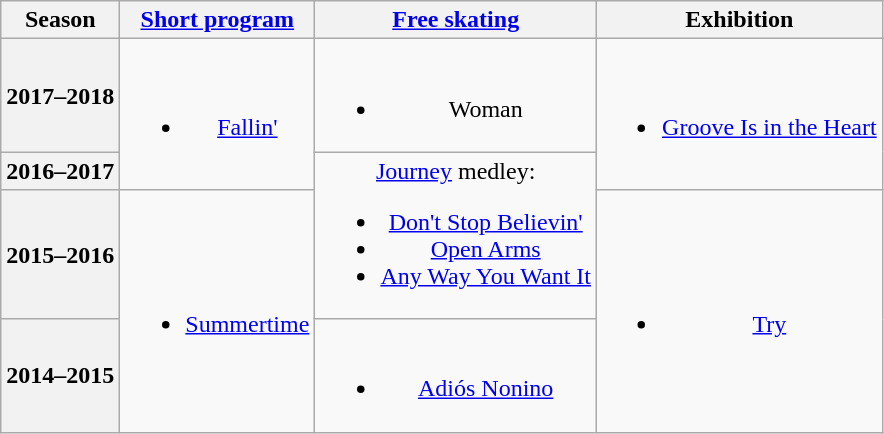<table class=wikitable style=text-align:center>
<tr>
<th>Season</th>
<th><a href='#'>Short program</a></th>
<th><a href='#'>Free skating</a></th>
<th>Exhibition</th>
</tr>
<tr>
<th>2017–2018 <br></th>
<td rowspan=2><br><ul><li><a href='#'>Fallin'</a> <br></li></ul></td>
<td><br><ul><li>Woman <br></li></ul></td>
<td rowspan=2><br><ul><li><a href='#'>Groove Is in the Heart</a><br></li></ul></td>
</tr>
<tr>
<th>2016–2017 <br></th>
<td rowspan=2><a href='#'>Journey</a> medley:<br><ul><li><a href='#'>Don't Stop Believin'</a></li><li><a href='#'>Open Arms</a></li><li><a href='#'>Any Way You Want It</a> <br></li></ul></td>
</tr>
<tr>
<th>2015–2016 <br></th>
<td rowspan=2><br><ul><li><a href='#'>Summertime</a> <br></li></ul></td>
<td rowspan=2><br><ul><li><a href='#'>Try</a> <br></li></ul></td>
</tr>
<tr>
<th>2014–2015 <br></th>
<td><br><ul><li><a href='#'>Adiós Nonino</a> <br></li></ul></td>
</tr>
</table>
